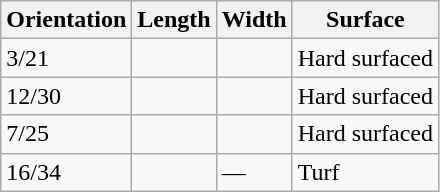<table class="wikitable">
<tr>
<th>Orientation</th>
<th>Length</th>
<th>Width</th>
<th>Surface</th>
</tr>
<tr>
<td>3/21</td>
<td></td>
<td></td>
<td>Hard surfaced</td>
</tr>
<tr>
<td>12/30</td>
<td></td>
<td></td>
<td>Hard surfaced</td>
</tr>
<tr>
<td>7/25</td>
<td></td>
<td></td>
<td>Hard surfaced</td>
</tr>
<tr>
<td>16/34</td>
<td></td>
<td>—</td>
<td>Turf</td>
</tr>
</table>
